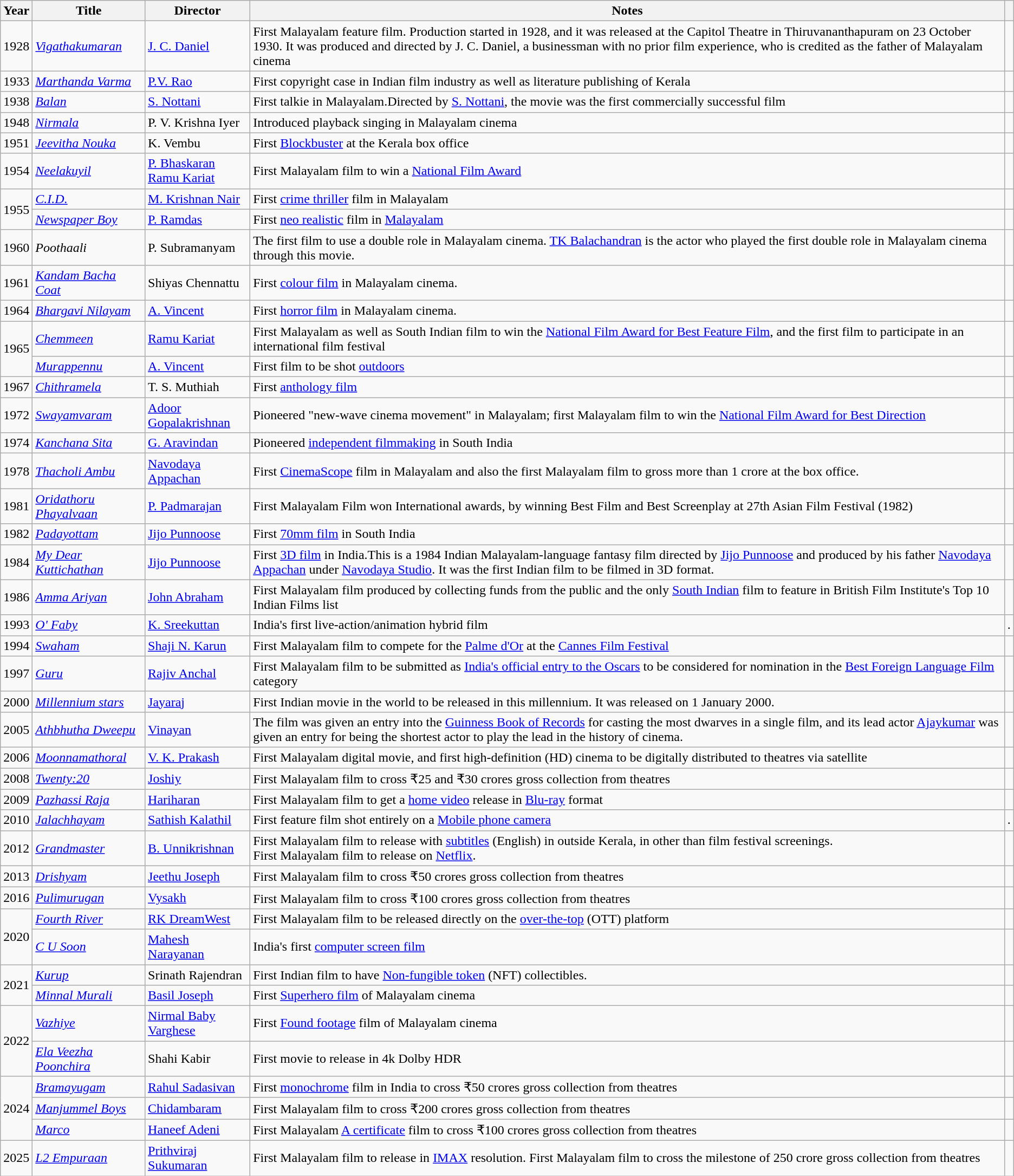<table class="wikitable">
<tr>
<th>Year</th>
<th>Title</th>
<th>Director</th>
<th>Notes</th>
<th></th>
</tr>
<tr>
<td>1928</td>
<td><em><a href='#'>Vigathakumaran</a></em></td>
<td><a href='#'>J. C. Daniel</a></td>
<td>First Malayalam feature film. Production started in 1928, and it was released at the Capitol Theatre in Thiruvananthapuram on 23 October 1930. It was produced and directed by J. C. Daniel, a businessman with no prior film experience, who is credited as the father of Malayalam cinema</td>
<td></td>
</tr>
<tr>
<td>1933</td>
<td><em><a href='#'>Marthanda Varma</a></em></td>
<td><a href='#'>P.V. Rao</a></td>
<td>First copyright case in Indian film industry as well as literature publishing of Kerala</td>
<td></td>
</tr>
<tr>
<td>1938</td>
<td><em><a href='#'>Balan</a></em></td>
<td><a href='#'>S. Nottani</a></td>
<td>First talkie in Malayalam.Directed by <a href='#'>S. Nottani</a>, the movie was the first commercially successful film</td>
<td></td>
</tr>
<tr>
<td>1948</td>
<td><em><a href='#'>Nirmala</a></em></td>
<td>P. V. Krishna Iyer</td>
<td>Introduced playback singing in Malayalam cinema</td>
<td></td>
</tr>
<tr>
<td>1951</td>
<td><em><a href='#'>Jeevitha Nouka</a></em></td>
<td>K. Vembu</td>
<td>First <a href='#'>Blockbuster</a> at the Kerala box office</td>
<td></td>
</tr>
<tr>
<td>1954</td>
<td><em><a href='#'>Neelakuyil</a></em></td>
<td><a href='#'>P. Bhaskaran</a><br><a href='#'>Ramu Kariat</a></td>
<td>First Malayalam film to win a <a href='#'>National Film Award</a></td>
<td></td>
</tr>
<tr>
<td rowspan="2">1955</td>
<td><em><a href='#'>C.I.D.</a></em></td>
<td><a href='#'>M. Krishnan Nair</a></td>
<td>First <a href='#'>crime thriller</a> film in Malayalam</td>
<td></td>
</tr>
<tr>
<td><em><a href='#'>Newspaper Boy</a></em></td>
<td><a href='#'>P. Ramdas</a></td>
<td>First <a href='#'>neo realistic</a> film in <a href='#'>Malayalam</a></td>
<td></td>
</tr>
<tr>
<td>1960</td>
<td><em>Poothaali</em></td>
<td>P. Subramanyam</td>
<td>The first film to use a double role in Malayalam cinema. <a href='#'>TK Balachandran</a> is the actor who played the first double role in Malayalam cinema through this movie.</td>
<td></td>
</tr>
<tr>
<td>1961</td>
<td><em><a href='#'>Kandam Bacha Coat</a></em></td>
<td>Shiyas Chennattu</td>
<td>First <a href='#'>colour film</a> in Malayalam cinema.</td>
<td></td>
</tr>
<tr>
<td>1964</td>
<td><em><a href='#'>Bhargavi Nilayam</a></em></td>
<td><a href='#'>A. Vincent</a></td>
<td>First <a href='#'>horror film</a> in Malayalam cinema.</td>
<td></td>
</tr>
<tr>
<td rowspan="2">1965</td>
<td><em><a href='#'>Chemmeen</a></em></td>
<td><a href='#'>Ramu Kariat</a></td>
<td>First Malayalam as well as South Indian film to win the <a href='#'>National Film Award for Best Feature Film</a>, and the first film to participate in an international film festival</td>
<td></td>
</tr>
<tr>
<td><em><a href='#'>Murappennu</a></em></td>
<td><a href='#'>A. Vincent</a></td>
<td>First film to be shot <a href='#'>outdoors</a></td>
<td></td>
</tr>
<tr>
<td>1967</td>
<td><em><a href='#'>Chithramela</a></em></td>
<td>T. S. Muthiah</td>
<td>First <a href='#'>anthology film</a></td>
<td></td>
</tr>
<tr>
<td>1972</td>
<td><em><a href='#'>Swayamvaram</a></em></td>
<td><a href='#'>Adoor Gopalakrishnan</a></td>
<td>Pioneered "new-wave cinema movement" in Malayalam; first Malayalam film to win the <a href='#'>National Film Award for Best Direction</a></td>
<td></td>
</tr>
<tr>
<td>1974</td>
<td><em><a href='#'>Kanchana Sita</a></em></td>
<td><a href='#'>G. Aravindan</a></td>
<td>Pioneered <a href='#'>independent filmmaking</a> in South India</td>
<td></td>
</tr>
<tr>
<td>1978</td>
<td><em><a href='#'>Thacholi Ambu</a></em></td>
<td><a href='#'>Navodaya Appachan</a></td>
<td>First <a href='#'>CinemaScope</a> film in Malayalam and also the first Malayalam film to gross more than 1 crore at the box office.</td>
<td></td>
</tr>
<tr>
<td>1981</td>
<td><em><a href='#'>Oridathoru Phayalvaan</a></em></td>
<td><a href='#'>P. Padmarajan</a></td>
<td>First Malayalam Film won International awards, by winning Best Film and Best Screenplay at 27th Asian Film Festival (1982)</td>
<td></td>
</tr>
<tr>
<td>1982</td>
<td><em><a href='#'>Padayottam</a></em></td>
<td><a href='#'>Jijo Punnoose</a></td>
<td>First <a href='#'>70mm film</a> in South India</td>
<td></td>
</tr>
<tr>
<td>1984</td>
<td><em><a href='#'>My Dear Kuttichathan</a></em></td>
<td><a href='#'>Jijo Punnoose</a></td>
<td>First <a href='#'>3D film</a> in India.This is a 1984 Indian Malayalam-language fantasy film directed by <a href='#'>Jijo Punnoose</a> and produced by his father <a href='#'>Navodaya Appachan</a> under <a href='#'>Navodaya Studio</a>. It was the first Indian film to be filmed in 3D format.</td>
<td></td>
</tr>
<tr>
<td>1986</td>
<td><em><a href='#'>Amma Ariyan</a></em></td>
<td><a href='#'>John Abraham</a></td>
<td>First Malayalam film produced by collecting funds from the public and the only <a href='#'>South Indian</a> film to feature in British Film Institute's Top 10 Indian Films list</td>
<td></td>
</tr>
<tr>
<td>1993</td>
<td><em><a href='#'>O' Faby</a></em></td>
<td><a href='#'>K. Sreekuttan</a></td>
<td>India's first live-action/animation hybrid film</td>
<td>.</td>
</tr>
<tr>
<td>1994</td>
<td><em><a href='#'>Swaham</a></em></td>
<td><a href='#'>Shaji N. Karun</a></td>
<td>First Malayalam film to compete for the <a href='#'>Palme d'Or</a> at the <a href='#'>Cannes Film Festival</a></td>
<td></td>
</tr>
<tr>
<td>1997</td>
<td><em><a href='#'>Guru</a></em></td>
<td><a href='#'>Rajiv Anchal</a></td>
<td>First Malayalam film to be submitted as <a href='#'>India's official entry to the Oscars</a> to be considered for nomination in the <a href='#'>Best Foreign Language Film</a> category</td>
<td></td>
</tr>
<tr>
<td>2000</td>
<td><em><a href='#'>Millennium stars</a></em></td>
<td><a href='#'>Jayaraj</a></td>
<td>First Indian movie in the world to be released in this millennium. It was released on 1 January 2000.</td>
<td></td>
</tr>
<tr>
<td>2005</td>
<td><em><a href='#'>Athbhutha Dweepu</a></em></td>
<td><a href='#'>Vinayan</a></td>
<td>The film was given an entry into the <a href='#'>Guinness Book of Records</a> for casting the most dwarves in a single film, and its lead actor <a href='#'>Ajaykumar</a> was given an entry for being the shortest actor to play the lead in the history of cinema.</td>
<td></td>
</tr>
<tr>
<td>2006</td>
<td><em><a href='#'>Moonnamathoral</a></em></td>
<td><a href='#'>V. K. Prakash</a></td>
<td>First Malayalam digital movie, and first high-definition (HD) cinema to be digitally distributed to theatres via satellite</td>
<td></td>
</tr>
<tr>
<td>2008</td>
<td><em><a href='#'>Twenty:20</a></em></td>
<td><a href='#'>Joshiy</a></td>
<td>First Malayalam film to cross ₹25 and ₹30 crores gross collection from theatres</td>
<td></td>
</tr>
<tr>
<td>2009</td>
<td><em><a href='#'>Pazhassi Raja</a></em></td>
<td><a href='#'>Hariharan</a></td>
<td>First Malayalam film to get a <a href='#'>home video</a> release in <a href='#'>Blu-ray</a> format</td>
<td></td>
</tr>
<tr>
<td>2010</td>
<td><em><a href='#'>Jalachhayam</a></em></td>
<td><a href='#'>Sathish Kalathil</a></td>
<td>First feature film shot entirely on a <a href='#'>Mobile phone camera</a></td>
<td>.</td>
</tr>
<tr>
<td>2012</td>
<td><em><a href='#'>Grandmaster</a></em></td>
<td><a href='#'>B. Unnikrishnan</a></td>
<td>First Malayalam film to release with <a href='#'>subtitles</a> (English) in outside Kerala, in other than film festival screenings.<br>First Malayalam film to release on <a href='#'>Netflix</a>.</td>
<td></td>
</tr>
<tr>
<td>2013</td>
<td><em><a href='#'>Drishyam</a></em></td>
<td><a href='#'>Jeethu Joseph</a></td>
<td>First Malayalam film to cross ₹50 crores gross collection from theatres</td>
<td></td>
</tr>
<tr>
<td>2016</td>
<td><em><a href='#'>Pulimurugan</a></em></td>
<td><a href='#'>Vysakh</a></td>
<td>First Malayalam film to cross ₹100 crores gross collection from theatres</td>
<td></td>
</tr>
<tr>
<td rowspan=2>2020</td>
<td><em><a href='#'>Fourth River</a></em></td>
<td><a href='#'>RK DreamWest</a></td>
<td>First Malayalam film to be released directly on the <a href='#'>over-the-top</a> (OTT) platform</td>
<td></td>
</tr>
<tr>
<td><em><a href='#'>C U Soon</a></em></td>
<td><a href='#'>Mahesh Narayanan</a></td>
<td>India's first <a href='#'>computer screen film</a></td>
<td></td>
</tr>
<tr>
<td rowspan=2>2021</td>
<td><em><a href='#'>Kurup</a></em></td>
<td>Srinath Rajendran</td>
<td>First Indian film to have <a href='#'>Non-fungible token</a> (NFT) collectibles.</td>
<td></td>
</tr>
<tr>
<td><em><a href='#'>Minnal Murali</a></em></td>
<td><a href='#'>Basil Joseph</a></td>
<td>First <a href='#'>Superhero film</a> of Malayalam cinema</td>
<td></td>
</tr>
<tr>
<td rowspan=2>2022</td>
<td><em><a href='#'>Vazhiye</a></em></td>
<td><a href='#'>Nirmal Baby Varghese</a></td>
<td>First <a href='#'>Found footage</a> film of Malayalam cinema</td>
<td></td>
</tr>
<tr>
<td><em><a href='#'>Ela Veezha Poonchira</a></em></td>
<td>Shahi Kabir</td>
<td>First movie to release in 4k Dolby HDR </td>
<td></td>
</tr>
<tr>
<td rowspan=3>2024</td>
<td><em><a href='#'>Bramayugam</a></em></td>
<td><a href='#'>Rahul Sadasivan</a></td>
<td>First <a href='#'>monochrome</a> film in India to cross ₹50 crores gross collection from theatres</td>
<td></td>
</tr>
<tr>
<td><em><a href='#'>Manjummel Boys</a></em></td>
<td><a href='#'>Chidambaram</a></td>
<td>First Malayalam film to cross ₹200 crores gross collection from theatres</td>
<td></td>
</tr>
<tr>
<td><em><a href='#'>Marco</a></em></td>
<td><a href='#'>Haneef Adeni</a></td>
<td>First Malayalam <a href='#'>A certificate</a> film to cross ₹100 crores gross collection from theatres</td>
<td></td>
</tr>
<tr>
<td>2025</td>
<td><em><a href='#'>L2 Empuraan</a></em></td>
<td><a href='#'>Prithviraj Sukumaran</a></td>
<td>First Malayalam film to release in <a href='#'>IMAX</a> resolution. First Malayalam film to cross the milestone of 250 crore gross collection from theatres</td>
<td></td>
</tr>
</table>
